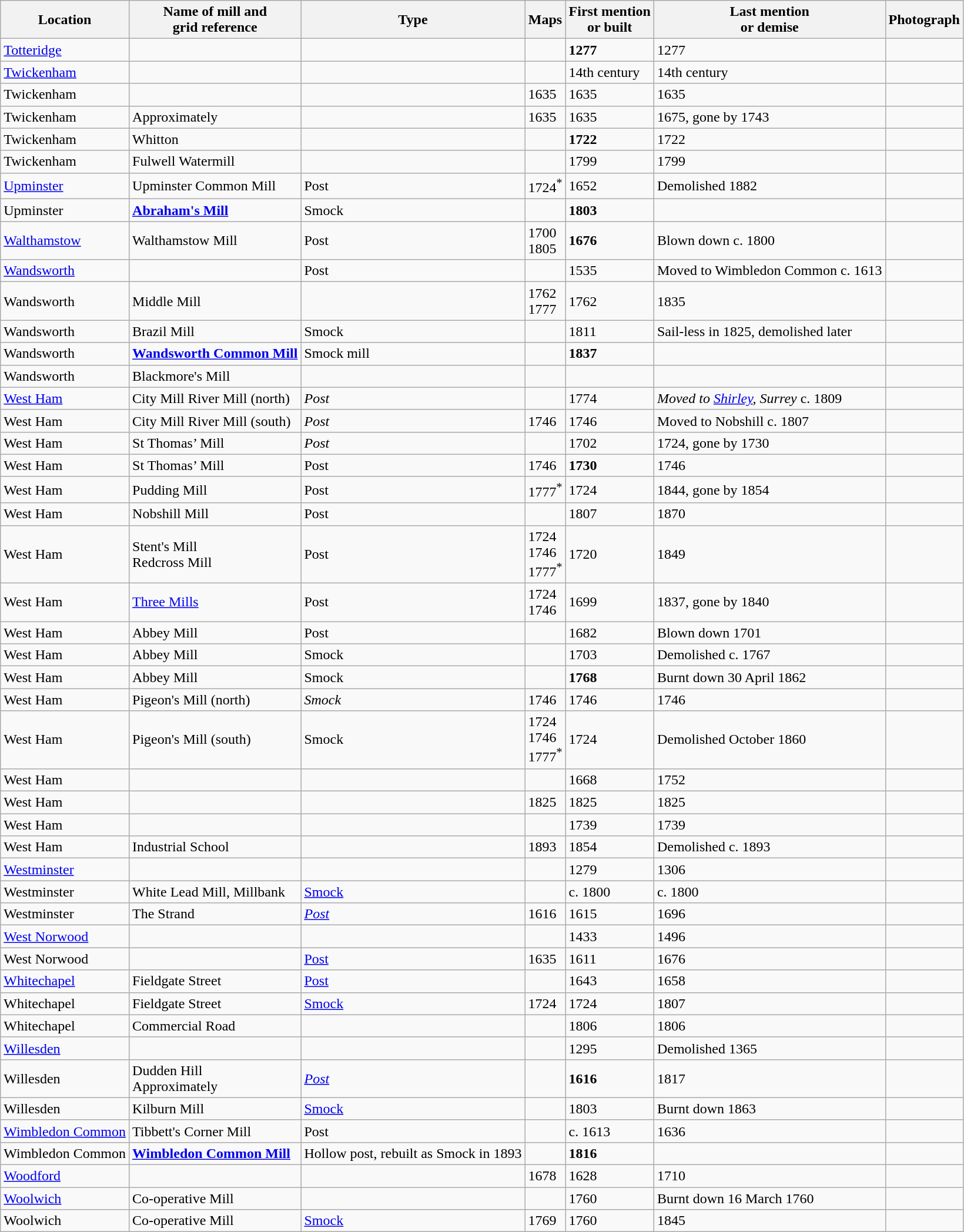<table class="wikitable">
<tr>
<th>Location</th>
<th>Name of mill and<br>grid reference</th>
<th>Type</th>
<th>Maps</th>
<th>First mention<br>or built</th>
<th>Last mention<br> or demise</th>
<th>Photograph</th>
</tr>
<tr>
<td><a href='#'>Totteridge</a></td>
<td></td>
<td></td>
<td></td>
<td><strong>1277</strong></td>
<td>1277</td>
<td></td>
</tr>
<tr>
<td><a href='#'>Twickenham</a></td>
<td></td>
<td></td>
<td></td>
<td>14th century</td>
<td>14th century</td>
<td></td>
</tr>
<tr>
<td>Twickenham</td>
<td></td>
<td></td>
<td>1635</td>
<td>1635</td>
<td>1635</td>
<td></td>
</tr>
<tr>
<td>Twickenham</td>
<td>Approximately<br></td>
<td></td>
<td>1635</td>
<td>1635</td>
<td>1675, gone by 1743</td>
<td></td>
</tr>
<tr>
<td>Twickenham</td>
<td>Whitton</td>
<td></td>
<td></td>
<td><strong>1722</strong></td>
<td>1722</td>
<td></td>
</tr>
<tr>
<td>Twickenham</td>
<td>Fulwell Watermill<br></td>
<td></td>
<td></td>
<td>1799</td>
<td>1799</td>
<td></td>
</tr>
<tr>
<td><a href='#'>Upminster</a></td>
<td>Upminster Common Mill<br></td>
<td>Post</td>
<td>1724<sup>*</sup></td>
<td>1652</td>
<td>Demolished 1882</td>
<td></td>
</tr>
<tr>
<td>Upminster</td>
<td><strong><a href='#'>Abraham's Mill</a></strong><br></td>
<td>Smock</td>
<td></td>
<td><strong>1803</strong></td>
<td></td>
<td></td>
</tr>
<tr>
<td><a href='#'>Walthamstow</a></td>
<td>Walthamstow Mill<br></td>
<td>Post</td>
<td>1700<br>1805</td>
<td><strong>1676</strong></td>
<td>Blown down c. 1800</td>
<td></td>
</tr>
<tr>
<td><a href='#'>Wandsworth</a></td>
<td></td>
<td>Post</td>
<td></td>
<td>1535</td>
<td>Moved to Wimbledon Common c. 1613</td>
<td></td>
</tr>
<tr>
<td>Wandsworth</td>
<td>Middle Mill</td>
<td></td>
<td>1762<br>1777</td>
<td>1762</td>
<td>1835</td>
<td></td>
</tr>
<tr>
<td>Wandsworth</td>
<td>Brazil Mill</td>
<td>Smock</td>
<td></td>
<td>1811</td>
<td>Sail-less in 1825, demolished later</td>
<td></td>
</tr>
<tr>
<td>Wandsworth</td>
<td><strong><a href='#'>Wandsworth Common Mill</a></strong><br></td>
<td>Smock mill</td>
<td></td>
<td><strong>1837</strong></td>
<td></td>
<td></td>
</tr>
<tr>
<td>Wandsworth</td>
<td>Blackmore's Mill</td>
<td></td>
<td></td>
<td></td>
<td></td>
<td></td>
</tr>
<tr>
<td><a href='#'>West Ham</a></td>
<td>City Mill River Mill (north)<br></td>
<td><em>Post</em></td>
<td></td>
<td>1774</td>
<td><em>Moved to <a href='#'>Shirley</a>, Surrey</em> c. 1809</td>
<td></td>
</tr>
<tr>
<td>West Ham</td>
<td>City Mill River Mill (south)<br></td>
<td><em>Post</em></td>
<td>1746</td>
<td>1746</td>
<td>Moved to Nobshill c. 1807</td>
<td></td>
</tr>
<tr>
<td>West Ham</td>
<td>St Thomas’ Mill<br></td>
<td><em>Post</em></td>
<td></td>
<td>1702</td>
<td>1724, gone by 1730</td>
<td></td>
</tr>
<tr>
<td>West Ham</td>
<td>St Thomas’ Mill<br></td>
<td>Post</td>
<td>1746</td>
<td><strong>1730</strong></td>
<td>1746</td>
<td></td>
</tr>
<tr>
<td>West Ham</td>
<td>Pudding Mill<br></td>
<td>Post</td>
<td>1777<sup>*</sup></td>
<td>1724</td>
<td>1844, gone by 1854</td>
<td></td>
</tr>
<tr>
<td>West Ham</td>
<td>Nobshill Mill<br></td>
<td>Post</td>
<td></td>
<td>1807</td>
<td>1870</td>
<td></td>
</tr>
<tr>
<td>West Ham</td>
<td>Stent's Mill<br>Redcross Mill<br></td>
<td>Post</td>
<td>1724<br>1746<br>1777<sup>*</sup></td>
<td>1720</td>
<td>1849</td>
<td></td>
</tr>
<tr>
<td>West Ham</td>
<td><a href='#'>Three Mills</a><br></td>
<td>Post</td>
<td>1724<br>1746</td>
<td>1699</td>
<td>1837, gone by 1840</td>
<td></td>
</tr>
<tr>
<td>West Ham</td>
<td>Abbey Mill<br></td>
<td>Post</td>
<td></td>
<td>1682</td>
<td>Blown down 1701</td>
<td></td>
</tr>
<tr>
<td>West Ham</td>
<td>Abbey Mill<br></td>
<td>Smock</td>
<td></td>
<td>1703</td>
<td>Demolished c. 1767</td>
<td></td>
</tr>
<tr>
<td>West Ham</td>
<td>Abbey Mill</td>
<td>Smock</td>
<td></td>
<td><strong>1768</strong></td>
<td>Burnt down 30 April 1862</td>
<td></td>
</tr>
<tr>
<td>West Ham</td>
<td>Pigeon's Mill (north)<br></td>
<td><em>Smock</em></td>
<td>1746</td>
<td>1746</td>
<td>1746</td>
<td></td>
</tr>
<tr>
<td>West Ham</td>
<td>Pigeon's Mill (south)<br></td>
<td>Smock</td>
<td>1724<br>1746<br>1777<sup>*</sup></td>
<td>1724</td>
<td>Demolished October 1860</td>
<td></td>
</tr>
<tr>
<td>West Ham</td>
<td></td>
<td></td>
<td></td>
<td>1668</td>
<td>1752</td>
<td></td>
</tr>
<tr>
<td>West Ham</td>
<td></td>
<td></td>
<td>1825</td>
<td>1825</td>
<td>1825</td>
<td></td>
</tr>
<tr>
<td>West Ham</td>
<td></td>
<td></td>
<td></td>
<td>1739</td>
<td>1739</td>
<td></td>
</tr>
<tr>
<td>West Ham</td>
<td>Industrial School</td>
<td></td>
<td>1893</td>
<td>1854</td>
<td>Demolished c. 1893</td>
<td></td>
</tr>
<tr>
<td><a href='#'>Westminster</a></td>
<td></td>
<td></td>
<td></td>
<td>1279</td>
<td>1306</td>
<td></td>
</tr>
<tr>
<td>Westminster</td>
<td>White Lead Mill, Millbank</td>
<td><a href='#'>Smock</a></td>
<td></td>
<td>c. 1800</td>
<td>c. 1800</td>
<td></td>
</tr>
<tr>
<td>Westminster</td>
<td>The Strand</td>
<td><em><a href='#'>Post</a></em></td>
<td>1616</td>
<td>1615</td>
<td>1696</td>
<td></td>
</tr>
<tr>
<td><a href='#'>West Norwood</a></td>
<td></td>
<td></td>
<td></td>
<td>1433</td>
<td>1496</td>
<td></td>
</tr>
<tr>
<td>West Norwood</td>
<td></td>
<td><a href='#'>Post</a></td>
<td>1635</td>
<td>1611</td>
<td>1676</td>
<td></td>
</tr>
<tr>
<td><a href='#'>Whitechapel</a></td>
<td>Fieldgate Street<br></td>
<td><a href='#'>Post</a></td>
<td></td>
<td>1643</td>
<td>1658</td>
<td></td>
</tr>
<tr>
<td>Whitechapel</td>
<td>Fieldgate Street<br></td>
<td><a href='#'>Smock</a></td>
<td>1724</td>
<td>1724</td>
<td>1807</td>
<td></td>
</tr>
<tr>
<td>Whitechapel</td>
<td>Commercial Road</td>
<td></td>
<td></td>
<td>1806</td>
<td>1806</td>
<td></td>
</tr>
<tr>
<td><a href='#'>Willesden</a></td>
<td></td>
<td></td>
<td></td>
<td>1295</td>
<td>Demolished 1365</td>
<td></td>
</tr>
<tr>
<td>Willesden</td>
<td>Dudden Hill<br>Approximately<br></td>
<td><em><a href='#'>Post</a></em></td>
<td></td>
<td><strong>1616</strong></td>
<td>1817</td>
<td></td>
</tr>
<tr>
<td>Willesden</td>
<td>Kilburn Mill<br></td>
<td><a href='#'>Smock</a></td>
<td></td>
<td>1803</td>
<td>Burnt down 1863</td>
<td></td>
</tr>
<tr>
<td><a href='#'>Wimbledon Common</a></td>
<td>Tibbett's Corner Mill</td>
<td>Post</td>
<td></td>
<td>c. 1613</td>
<td>1636</td>
<td></td>
</tr>
<tr>
<td>Wimbledon Common</td>
<td><strong><a href='#'>Wimbledon Common Mill</a></strong><br></td>
<td>Hollow post, rebuilt as Smock in 1893</td>
<td></td>
<td><strong>1816</strong></td>
<td></td>
<td></td>
</tr>
<tr>
<td><a href='#'>Woodford</a></td>
<td></td>
<td></td>
<td>1678</td>
<td>1628</td>
<td>1710</td>
<td></td>
</tr>
<tr>
<td><a href='#'>Woolwich</a></td>
<td>Co-operative Mill</td>
<td></td>
<td></td>
<td>1760</td>
<td>Burnt down 16 March 1760</td>
<td></td>
</tr>
<tr>
<td>Woolwich</td>
<td>Co-operative Mill</td>
<td><a href='#'>Smock</a></td>
<td>1769</td>
<td>1760</td>
<td>1845</td>
<td></td>
</tr>
</table>
